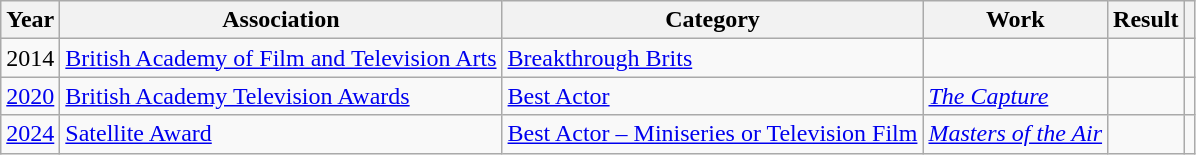<table class="wikitable sortable">
<tr>
<th>Year</th>
<th>Association</th>
<th>Category</th>
<th>Work</th>
<th>Result</th>
<th class="unsortable"></th>
</tr>
<tr>
<td>2014</td>
<td><a href='#'>British Academy of Film and Television Arts</a></td>
<td><a href='#'>Breakthrough Brits</a></td>
<td></td>
<td></td>
<td style="text-align:center;"></td>
</tr>
<tr>
<td><a href='#'>2020</a></td>
<td><a href='#'>British Academy Television Awards</a></td>
<td><a href='#'>Best Actor</a></td>
<td><em><a href='#'>The Capture</a></em></td>
<td></td>
<td style="text-align:center;"></td>
</tr>
<tr>
<td><a href='#'>2024</a></td>
<td><a href='#'>Satellite Award</a></td>
<td><a href='#'>Best Actor – Miniseries or Television Film</a></td>
<td><em><a href='#'>Masters of the Air</a></em></td>
<td></td>
<td style="text-align:center;"></td>
</tr>
</table>
